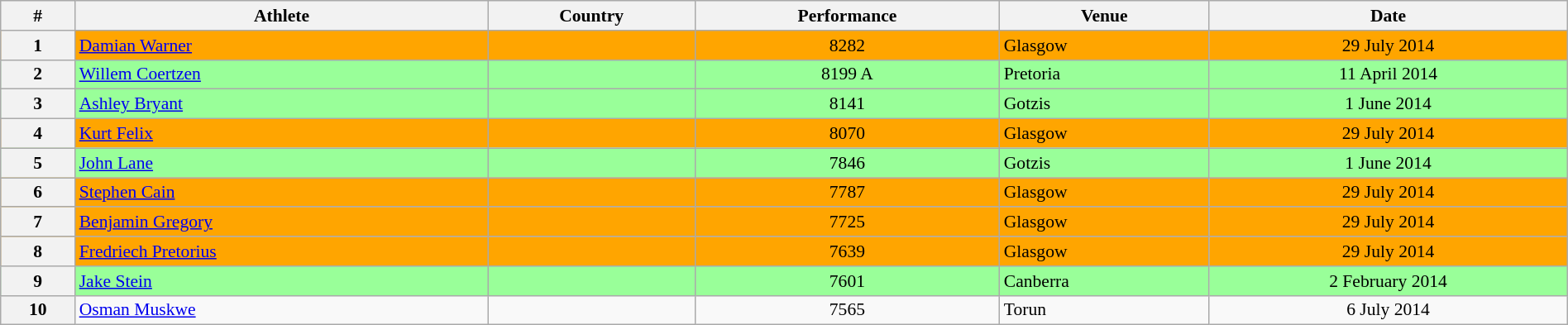<table class="wikitable" width=100% style="font-size:90%; text-align:center;">
<tr>
<th>#</th>
<th>Athlete</th>
<th>Country</th>
<th>Performance</th>
<th>Venue</th>
<th>Date</th>
</tr>
<tr bgcolor="orange">
<th>1</th>
<td align=left><a href='#'>Damian Warner</a></td>
<td align=left></td>
<td>8282</td>
<td align=left> Glasgow</td>
<td>29 July 2014</td>
</tr>
<tr bgcolor="99FF99">
<th>2</th>
<td align=left><a href='#'>Willem Coertzen</a></td>
<td align=left></td>
<td>8199 A</td>
<td align=left> Pretoria</td>
<td>11 April 2014</td>
</tr>
<tr bgcolor="99FF99">
<th>3</th>
<td align=left><a href='#'>Ashley Bryant</a></td>
<td align=left></td>
<td>8141</td>
<td align=left> Gotzis</td>
<td>1 June 2014</td>
</tr>
<tr bgcolor="orange">
<th>4</th>
<td align=left><a href='#'>Kurt Felix</a></td>
<td align=left></td>
<td>8070</td>
<td align=left> Glasgow</td>
<td>29 July 2014</td>
</tr>
<tr bgcolor="99FF99">
<th>5</th>
<td align=left><a href='#'>John Lane</a></td>
<td align=left></td>
<td>7846</td>
<td align=left> Gotzis</td>
<td>1 June 2014</td>
</tr>
<tr bgcolor="orange">
<th>6</th>
<td align=left><a href='#'>Stephen Cain</a></td>
<td align=left></td>
<td>7787</td>
<td align=left> Glasgow</td>
<td>29 July 2014</td>
</tr>
<tr bgcolor="orange">
<th>7</th>
<td align=left><a href='#'>Benjamin Gregory</a></td>
<td align=left></td>
<td>7725</td>
<td align=left> Glasgow</td>
<td>29 July 2014</td>
</tr>
<tr bgcolor="orange">
<th>8</th>
<td align=left><a href='#'>Fredriech Pretorius</a></td>
<td align=left></td>
<td>7639</td>
<td align=left> Glasgow</td>
<td>29 July 2014</td>
</tr>
<tr bgcolor="99FF99">
<th>9</th>
<td align=left><a href='#'>Jake Stein</a></td>
<td align=left></td>
<td>7601</td>
<td align=left> Canberra</td>
<td>2 February 2014</td>
</tr>
<tr>
<th>10</th>
<td align=left><a href='#'>Osman Muskwe</a></td>
<td align=left></td>
<td>7565</td>
<td align=left> Torun</td>
<td>6 July 2014</td>
</tr>
</table>
